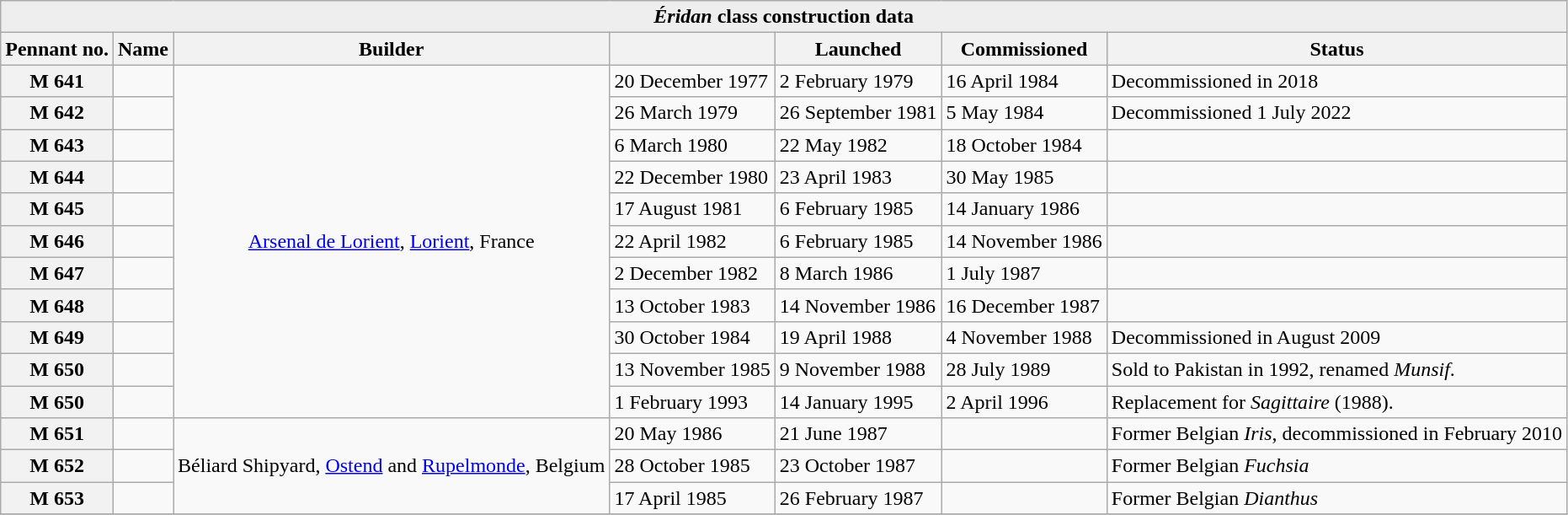<table class="wikitable plainrowheaders">
<tr>
<th colspan="7" style="background:#eee;" align="center"><em>Éridan</em> class construction data</th>
</tr>
<tr>
<th scope="col">Pennant no.</th>
<th scope="col">Name</th>
<th scope="col">Builder</th>
<th scope="col"></th>
<th scope="col">Launched</th>
<th scope="col">Commissioned</th>
<th scope="col">Status</th>
</tr>
<tr>
<th scope="row">M 641</th>
<td></td>
<td rowspan=11 align=center><a href='#'>Arsenal de Lorient</a>, <a href='#'>Lorient</a>, France</td>
<td>20 December 1977</td>
<td>2 February 1979</td>
<td>16 April 1984</td>
<td>Decommissioned in 2018</td>
</tr>
<tr>
<th scope="row">M 642</th>
<td></td>
<td>26 March 1979</td>
<td>26 September 1981</td>
<td>5 May 1984</td>
<td>Decommissioned 1 July 2022</td>
</tr>
<tr>
<th scope="row">M 643</th>
<td></td>
<td>6 March 1980</td>
<td>22 May 1982</td>
<td>18 October 1984</td>
<td></td>
</tr>
<tr>
<th scope="row">M 644</th>
<td></td>
<td>22 December 1980</td>
<td>23 April 1983</td>
<td>30 May 1985</td>
<td></td>
</tr>
<tr>
<th scope="row">M 645</th>
<td></td>
<td>17 August 1981</td>
<td>6 February 1985</td>
<td>14 January 1986</td>
<td></td>
</tr>
<tr>
<th scope="row">M 646</th>
<td></td>
<td>22 April 1982</td>
<td>6 February 1985</td>
<td>14 November 1986</td>
<td></td>
</tr>
<tr>
<th scope="row">M 647</th>
<td></td>
<td>2 December 1982</td>
<td>8 March 1986</td>
<td>1 July 1987</td>
<td></td>
</tr>
<tr>
<th scope="row">M 648</th>
<td></td>
<td>13 October 1983</td>
<td>14 November 1986</td>
<td>16 December 1987</td>
<td></td>
</tr>
<tr>
<th scope="row">M 649</th>
<td></td>
<td>30 October 1984</td>
<td>19 April 1988</td>
<td>4 November 1988</td>
<td>Decommissioned in August 2009</td>
</tr>
<tr>
<th scope="row">M 650</th>
<td></td>
<td>13 November 1985</td>
<td>9 November 1988</td>
<td>28 July 1989</td>
<td>Sold to Pakistan in 1992, renamed <em>Munsif</em>.</td>
</tr>
<tr>
<th scope="row">M 650</th>
<td></td>
<td>1 February 1993</td>
<td>14 January 1995</td>
<td>2 April 1996</td>
<td>Replacement for <em>Sagittaire</em> (1988).</td>
</tr>
<tr>
<th scope="row">M 651</th>
<td></td>
<td rowspan=3 align=center>Béliard Shipyard, <a href='#'>Ostend</a> and <a href='#'>Rupelmonde</a>, Belgium</td>
<td>20 May 1986</td>
<td>21 June 1987</td>
<td></td>
<td>Former Belgian <em>Iris</em>, decommissioned in February 2010</td>
</tr>
<tr>
<th scope="row">M 652</th>
<td></td>
<td>28 October 1985</td>
<td>23 October 1987</td>
<td></td>
<td>Former Belgian <em>Fuchsia</em></td>
</tr>
<tr>
<th scope="row">M 653</th>
<td></td>
<td>17 April 1985</td>
<td>26 February 1987</td>
<td></td>
<td>Former Belgian <em>Dianthus</em></td>
</tr>
<tr>
</tr>
</table>
